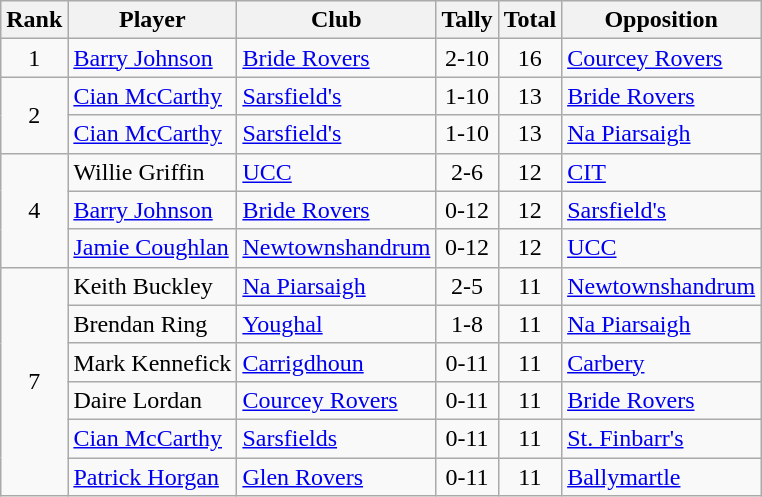<table class="wikitable">
<tr>
<th>Rank</th>
<th>Player</th>
<th>Club</th>
<th>Tally</th>
<th>Total</th>
<th>Opposition</th>
</tr>
<tr>
<td rowspan=1 style="text-align:center;">1</td>
<td><a href='#'>Barry Johnson</a></td>
<td><a href='#'>Bride Rovers</a></td>
<td align=center>2-10</td>
<td align=center>16</td>
<td><a href='#'>Courcey Rovers</a></td>
</tr>
<tr>
<td rowspan=2 style="text-align:center;">2</td>
<td><a href='#'>Cian McCarthy</a></td>
<td><a href='#'>Sarsfield's</a></td>
<td align=center>1-10</td>
<td align=center>13</td>
<td><a href='#'>Bride Rovers</a></td>
</tr>
<tr>
<td><a href='#'>Cian McCarthy</a></td>
<td><a href='#'>Sarsfield's</a></td>
<td align=center>1-10</td>
<td align=center>13</td>
<td><a href='#'>Na Piarsaigh</a></td>
</tr>
<tr>
<td rowspan=3 style="text-align:center;">4</td>
<td>Willie Griffin</td>
<td><a href='#'>UCC</a></td>
<td align=center>2-6</td>
<td align=center>12</td>
<td><a href='#'>CIT</a></td>
</tr>
<tr>
<td><a href='#'>Barry Johnson</a></td>
<td><a href='#'>Bride Rovers</a></td>
<td align=center>0-12</td>
<td align=center>12</td>
<td><a href='#'>Sarsfield's</a></td>
</tr>
<tr>
<td><a href='#'>Jamie Coughlan</a></td>
<td><a href='#'>Newtownshandrum</a></td>
<td align=center>0-12</td>
<td align=center>12</td>
<td><a href='#'>UCC</a></td>
</tr>
<tr>
<td rowspan=6 style="text-align:center;">7</td>
<td>Keith Buckley</td>
<td><a href='#'>Na Piarsaigh</a></td>
<td align=center>2-5</td>
<td align=center>11</td>
<td><a href='#'>Newtownshandrum</a></td>
</tr>
<tr>
<td>Brendan Ring</td>
<td><a href='#'>Youghal</a></td>
<td align=center>1-8</td>
<td align=center>11</td>
<td><a href='#'>Na Piarsaigh</a></td>
</tr>
<tr>
<td>Mark Kennefick</td>
<td><a href='#'>Carrigdhoun</a></td>
<td align=center>0-11</td>
<td align=center>11</td>
<td><a href='#'>Carbery</a></td>
</tr>
<tr>
<td>Daire Lordan</td>
<td><a href='#'>Courcey Rovers</a></td>
<td align=center>0-11</td>
<td align=center>11</td>
<td><a href='#'>Bride Rovers</a></td>
</tr>
<tr>
<td><a href='#'>Cian McCarthy</a></td>
<td><a href='#'>Sarsfields</a></td>
<td align=center>0-11</td>
<td align=center>11</td>
<td><a href='#'>St. Finbarr's</a></td>
</tr>
<tr>
<td><a href='#'>Patrick Horgan</a></td>
<td><a href='#'>Glen Rovers</a></td>
<td align=center>0-11</td>
<td align=center>11</td>
<td><a href='#'>Ballymartle</a></td>
</tr>
</table>
